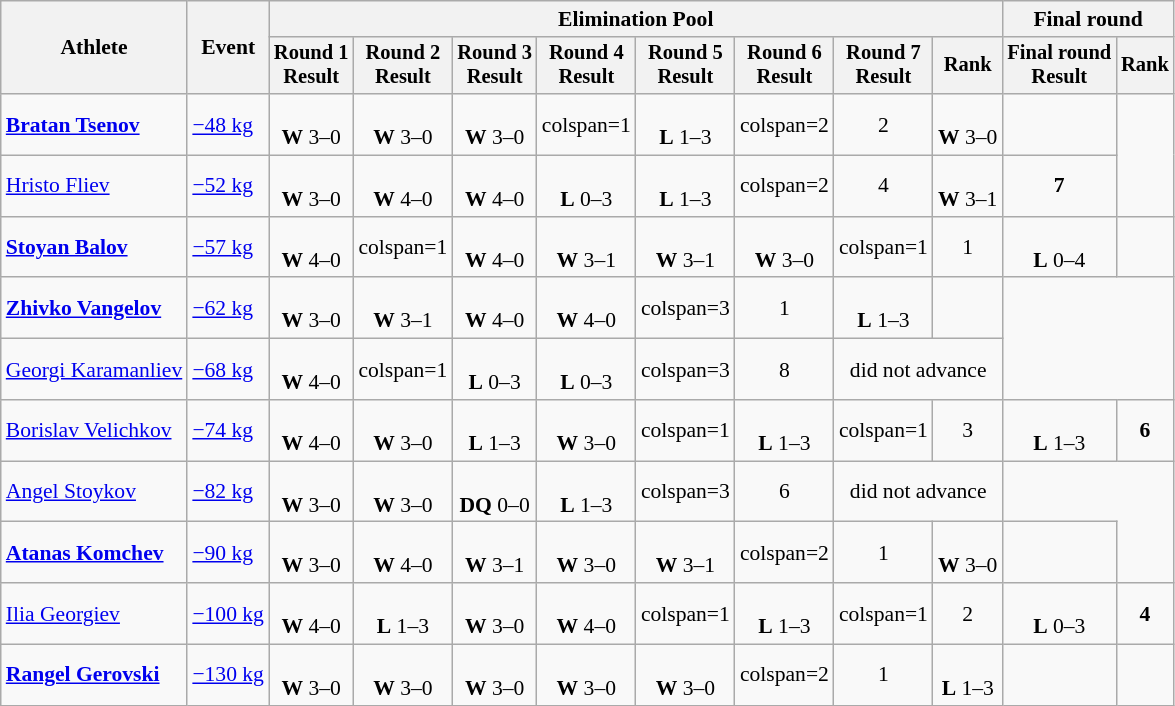<table class="wikitable" style="font-size:90%; text-align:center;">
<tr>
<th rowspan="2">Athlete</th>
<th rowspan="2">Event</th>
<th colspan=8>Elimination Pool</th>
<th colspan=2>Final round</th>
</tr>
<tr style="font-size: 95%">
<th>Round 1<br>Result</th>
<th>Round 2<br>Result</th>
<th>Round 3<br>Result</th>
<th>Round 4<br>Result</th>
<th>Round 5<br>Result</th>
<th>Round 6<br>Result</th>
<th>Round 7<br>Result</th>
<th>Rank</th>
<th>Final round<br>Result</th>
<th>Rank</th>
</tr>
<tr>
<td align=left><strong><a href='#'>Bratan Tsenov</a></strong></td>
<td align=left><a href='#'>−48 kg</a></td>
<td><br><strong>W</strong> 3–0</td>
<td><br><strong>W</strong> 3–0</td>
<td><br><strong>W</strong> 3–0</td>
<td>colspan=1 </td>
<td><br><strong>L</strong> 1–3</td>
<td>colspan=2 </td>
<td>2</td>
<td><br><strong>W</strong> 3–0</td>
<td></td>
</tr>
<tr>
<td align=left><a href='#'>Hristo Fliev</a></td>
<td align=left><a href='#'>−52 kg</a></td>
<td><br><strong>W</strong> 3–0</td>
<td><br><strong>W</strong> 4–0</td>
<td><br><strong>W</strong> 4–0</td>
<td><br><strong>L</strong> 0–3</td>
<td><br><strong>L</strong> 1–3</td>
<td>colspan=2 </td>
<td>4</td>
<td><br><strong>W</strong> 3–1</td>
<td><strong>7</strong></td>
</tr>
<tr>
<td align=left><strong><a href='#'>Stoyan Balov</a></strong></td>
<td align=left><a href='#'>−57 kg</a></td>
<td><br><strong>W</strong> 4–0</td>
<td>colspan=1 </td>
<td><br><strong>W</strong> 4–0</td>
<td><br><strong>W</strong> 3–1</td>
<td><br><strong>W</strong> 3–1</td>
<td><br><strong>W</strong> 3–0</td>
<td>colspan=1 </td>
<td>1</td>
<td><br><strong>L</strong> 0–4</td>
<td></td>
</tr>
<tr>
<td align=left><strong><a href='#'>Zhivko Vangelov</a></strong></td>
<td align=left><a href='#'>−62 kg</a></td>
<td><br><strong>W</strong> 3–0</td>
<td><br><strong>W</strong> 3–1</td>
<td><br><strong>W</strong> 4–0</td>
<td><br><strong>W</strong> 4–0</td>
<td>colspan=3 </td>
<td>1</td>
<td><br><strong>L</strong> 1–3</td>
<td></td>
</tr>
<tr>
<td align=left><a href='#'>Georgi Karamanliev</a></td>
<td align=left><a href='#'>−68 kg</a></td>
<td><br><strong>W</strong> 4–0</td>
<td>colspan=1 </td>
<td><br><strong>L</strong> 0–3</td>
<td><br><strong>L</strong> 0–3</td>
<td>colspan=3 </td>
<td>8</td>
<td colspan=2>did not advance</td>
</tr>
<tr>
<td align=left><a href='#'>Borislav Velichkov</a></td>
<td align=left><a href='#'>−74 kg</a></td>
<td><br><strong>W</strong> 4–0</td>
<td><br><strong>W</strong> 3–0</td>
<td><br><strong>L</strong> 1–3</td>
<td><br><strong>W</strong> 3–0</td>
<td>colspan=1 </td>
<td><br><strong>L</strong> 1–3</td>
<td>colspan=1 </td>
<td>3</td>
<td><br><strong>L</strong> 1–3</td>
<td><strong>6</strong></td>
</tr>
<tr>
<td align=left><a href='#'>Angel Stoykov</a></td>
<td align=left><a href='#'>−82 kg</a></td>
<td><br><strong>W</strong> 3–0</td>
<td><br><strong>W</strong> 3–0</td>
<td><br><strong>DQ</strong> 0–0</td>
<td><br><strong>L</strong> 1–3</td>
<td>colspan=3 </td>
<td>6</td>
<td colspan=2>did not advance</td>
</tr>
<tr>
<td align=left><strong><a href='#'>Atanas Komchev</a></strong></td>
<td align=left><a href='#'>−90 kg</a></td>
<td><br><strong>W</strong> 3–0</td>
<td><br><strong>W</strong> 4–0</td>
<td><br><strong>W</strong> 3–1</td>
<td><br><strong>W</strong> 3–0</td>
<td><br><strong>W</strong> 3–1</td>
<td>colspan=2 </td>
<td>1</td>
<td><br><strong>W</strong> 3–0</td>
<td></td>
</tr>
<tr>
<td align=left><a href='#'>Ilia Georgiev</a></td>
<td align=left><a href='#'>−100 kg</a></td>
<td><br><strong>W</strong> 4–0</td>
<td><br><strong>L</strong> 1–3</td>
<td><br><strong>W</strong> 3–0</td>
<td><br><strong>W</strong> 4–0</td>
<td>colspan=1 </td>
<td><br><strong>L</strong> 1–3</td>
<td>colspan=1 </td>
<td>2</td>
<td><br><strong>L</strong> 0–3</td>
<td><strong>4</strong></td>
</tr>
<tr>
<td align=left><strong><a href='#'>Rangel Gerovski</a></strong></td>
<td align=left><a href='#'>−130 kg</a></td>
<td><br><strong>W</strong> 3–0</td>
<td><br><strong>W</strong> 3–0</td>
<td><br><strong>W</strong> 3–0</td>
<td><br><strong>W</strong> 3–0</td>
<td><br><strong>W</strong> 3–0</td>
<td>colspan=2 </td>
<td>1</td>
<td><br><strong>L</strong> 1–3</td>
<td></td>
</tr>
</table>
